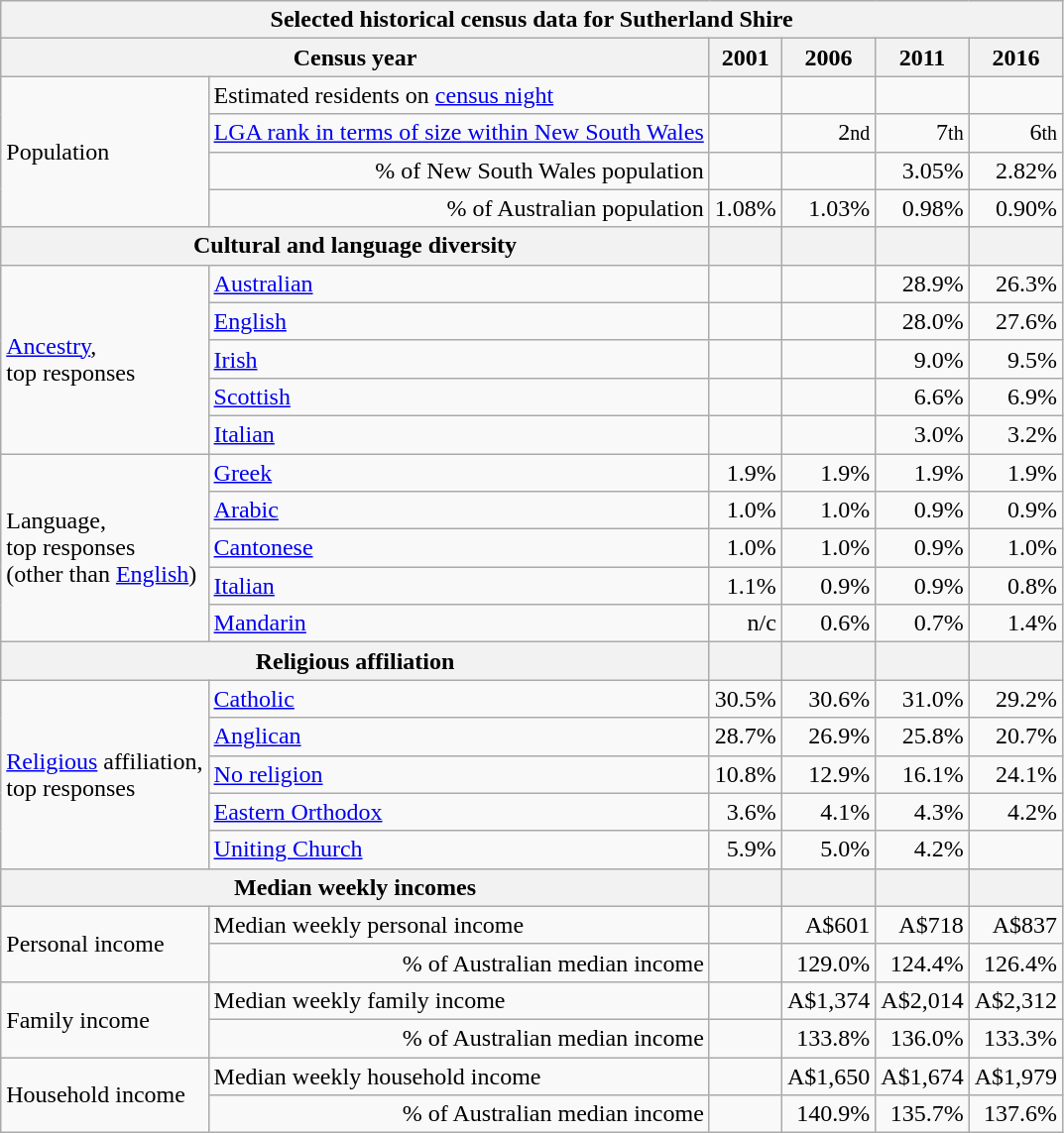<table class="wikitable">
<tr>
<th colspan=7>Selected historical census data for Sutherland Shire</th>
</tr>
<tr>
<th colspan=3>Census year</th>
<th>2001</th>
<th>2006</th>
<th>2011</th>
<th>2016</th>
</tr>
<tr>
<td rowspan=4 colspan="2">Population</td>
<td>Estimated residents on <a href='#'>census night</a></td>
<td align="right"></td>
<td align="right"></td>
<td align="right"></td>
<td align="right"></td>
</tr>
<tr>
<td align="right"><a href='#'>LGA rank in terms of size within New South Wales</a></td>
<td align="right"></td>
<td align="right">2<small>nd</small></td>
<td align="right">7<small>th</small></td>
<td align="right">6<small>th</small></td>
</tr>
<tr>
<td align="right">% of New South Wales population</td>
<td align="right"></td>
<td align="right"></td>
<td align="right">3.05%</td>
<td align="right">2.82%</td>
</tr>
<tr>
<td align="right">% of Australian population</td>
<td align="right">1.08%</td>
<td align="right"> 1.03%</td>
<td align="right"> 0.98%</td>
<td align="right"> 0.90%</td>
</tr>
<tr>
<th colspan=3>Cultural and language diversity</th>
<th></th>
<th></th>
<th></th>
<th></th>
</tr>
<tr>
<td rowspan=5 colspan=2><a href='#'>Ancestry</a>,<br>top responses</td>
<td><a href='#'>Australian</a></td>
<td align="right"></td>
<td align="right"></td>
<td align="right">28.9%</td>
<td align="right">26.3%</td>
</tr>
<tr>
<td><a href='#'>English</a></td>
<td align="right"></td>
<td align="right"></td>
<td align="right">28.0%</td>
<td align="right">27.6%</td>
</tr>
<tr>
<td><a href='#'>Irish</a></td>
<td align="right"></td>
<td align="right"></td>
<td align="right">9.0%</td>
<td align="right">9.5%</td>
</tr>
<tr>
<td><a href='#'>Scottish</a></td>
<td align="right"></td>
<td align="right"></td>
<td align="right">6.6%</td>
<td align="right">6.9%</td>
</tr>
<tr>
<td><a href='#'>Italian</a></td>
<td align="right"></td>
<td align="right"></td>
<td align="right">3.0%</td>
<td align="right">3.2%</td>
</tr>
<tr>
<td rowspan=5 colspan=2>Language,<br>top responses<br>(other than <a href='#'>English</a>)</td>
<td><a href='#'>Greek</a></td>
<td align="right">1.9%</td>
<td align="right"> 1.9%</td>
<td align="right"> 1.9%</td>
<td align="right"> 1.9%</td>
</tr>
<tr>
<td><a href='#'>Arabic</a></td>
<td align="right">1.0%</td>
<td align="right"> 1.0%</td>
<td align="right"> 0.9%</td>
<td align="right"> 0.9%</td>
</tr>
<tr>
<td><a href='#'>Cantonese</a></td>
<td align="right">1.0%</td>
<td align="right"> 1.0%</td>
<td align="right"> 0.9%</td>
<td align="right"> 1.0%</td>
</tr>
<tr>
<td><a href='#'>Italian</a></td>
<td align="right">1.1%</td>
<td align="right"> 0.9%</td>
<td align="right"> 0.9%</td>
<td align="right"> 0.8%</td>
</tr>
<tr>
<td><a href='#'>Mandarin</a></td>
<td align="right">n/c</td>
<td align="right"> 0.6%</td>
<td align="right"> 0.7%</td>
<td align="right"> 1.4%</td>
</tr>
<tr>
<th colspan=3>Religious affiliation</th>
<th></th>
<th></th>
<th></th>
<th></th>
</tr>
<tr>
<td rowspan=5 colspan=2><a href='#'>Religious</a> affiliation,<br>top responses</td>
<td><a href='#'>Catholic</a></td>
<td align="right">30.5%</td>
<td align="right"> 30.6%</td>
<td align="right"> 31.0%</td>
<td align="right"> 29.2%</td>
</tr>
<tr>
<td><a href='#'>Anglican</a></td>
<td align="right">28.7%</td>
<td align="right"> 26.9%</td>
<td align="right"> 25.8%</td>
<td align="right"> 20.7%</td>
</tr>
<tr>
<td><a href='#'>No religion</a></td>
<td align="right">10.8%</td>
<td align="right"> 12.9%</td>
<td align="right"> 16.1%</td>
<td align="right"> 24.1%</td>
</tr>
<tr>
<td><a href='#'>Eastern Orthodox</a></td>
<td align="right">3.6%</td>
<td align="right"> 4.1%</td>
<td align="right"> 4.3%</td>
<td align="right"> 4.2%</td>
</tr>
<tr>
<td><a href='#'>Uniting Church</a></td>
<td align="right">5.9%</td>
<td align="right"> 5.0%</td>
<td align="right"> 4.2%</td>
</tr>
<tr>
<th colspan=3>Median weekly incomes</th>
<th></th>
<th></th>
<th></th>
<th></th>
</tr>
<tr>
<td rowspan=2 colspan=2>Personal income</td>
<td>Median weekly personal income</td>
<td align="right"></td>
<td align="right">A$601</td>
<td align="right">A$718</td>
<td align="right">A$837</td>
</tr>
<tr>
<td align="right">% of Australian median income</td>
<td align="right"></td>
<td align="right">129.0%</td>
<td align="right">124.4%</td>
<td align="right">126.4%</td>
</tr>
<tr>
<td rowspan=2 colspan=2>Family income</td>
<td>Median weekly family income</td>
<td align="right"></td>
<td align="right">A$1,374</td>
<td align="right">A$2,014</td>
<td align="right">A$2,312</td>
</tr>
<tr>
<td align="right">% of Australian median income</td>
<td align="right"></td>
<td align="right">133.8%</td>
<td align="right">136.0%</td>
<td align="right">133.3%</td>
</tr>
<tr>
<td rowspan=2 colspan=2>Household income</td>
<td>Median weekly household income</td>
<td align="right"></td>
<td align="right">A$1,650</td>
<td align="right">A$1,674</td>
<td align="right">A$1,979</td>
</tr>
<tr>
<td align="right">% of Australian median income</td>
<td align="right"></td>
<td align="right">140.9%</td>
<td align="right">135.7%</td>
<td align="right">137.6%</td>
</tr>
</table>
